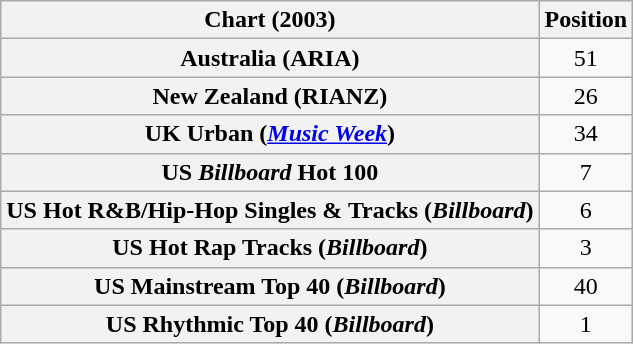<table class="wikitable sortable plainrowheaders" style="text-align:center">
<tr>
<th scope="col">Chart (2003)</th>
<th scope="col">Position</th>
</tr>
<tr>
<th scope="row">Australia (ARIA)</th>
<td>51</td>
</tr>
<tr>
<th scope="row">New Zealand (RIANZ)</th>
<td>26</td>
</tr>
<tr>
<th scope="row">UK Urban (<em><a href='#'>Music Week</a></em>)</th>
<td>34</td>
</tr>
<tr>
<th scope="row">US <em>Billboard</em> Hot 100</th>
<td>7</td>
</tr>
<tr>
<th scope="row">US Hot R&B/Hip-Hop Singles & Tracks (<em>Billboard</em>)</th>
<td>6</td>
</tr>
<tr>
<th scope="row">US Hot Rap Tracks (<em>Billboard</em>)</th>
<td>3</td>
</tr>
<tr>
<th scope="row">US Mainstream Top 40 (<em>Billboard</em>)</th>
<td>40</td>
</tr>
<tr>
<th scope="row">US Rhythmic Top 40 (<em>Billboard</em>)</th>
<td>1</td>
</tr>
</table>
